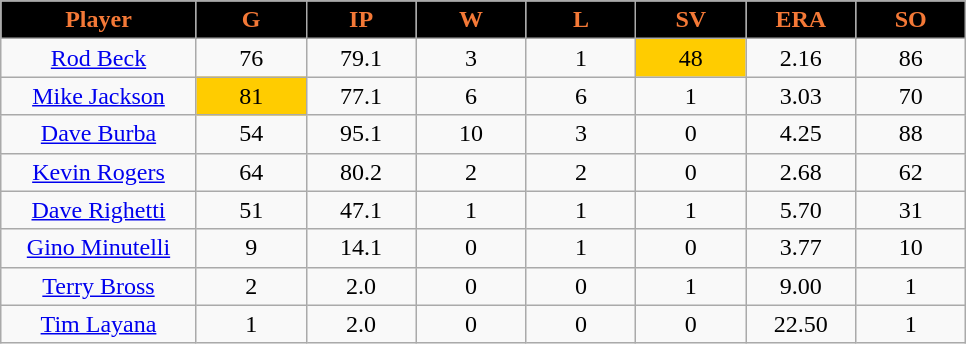<table class="wikitable sortable">
<tr>
<th style="background:black;color:#f47937;" width="16%">Player</th>
<th style="background:black;color:#f47937;" width="9%">G</th>
<th style="background:black;color:#f47937;" width="9%">IP</th>
<th style="background:black;color:#f47937;" width="9%">W</th>
<th style="background:black;color:#f47937;" width="9%">L</th>
<th style="background:black;color:#f47937;" width="9%">SV</th>
<th style="background:black;color:#f47937;" width="9%">ERA</th>
<th style="background:black;color:#f47937;" width="9%">SO</th>
</tr>
<tr align="center">
<td><a href='#'>Rod Beck</a></td>
<td>76</td>
<td>79.1</td>
<td>3</td>
<td>1</td>
<td bgcolor="#FFCC00">48</td>
<td>2.16</td>
<td>86</td>
</tr>
<tr align="center">
<td><a href='#'>Mike Jackson</a></td>
<td bgcolor="#FFCC00">81</td>
<td>77.1</td>
<td>6</td>
<td>6</td>
<td>1</td>
<td>3.03</td>
<td>70</td>
</tr>
<tr align=center>
<td><a href='#'>Dave Burba</a></td>
<td>54</td>
<td>95.1</td>
<td>10</td>
<td>3</td>
<td>0</td>
<td>4.25</td>
<td>88</td>
</tr>
<tr align="center">
<td><a href='#'>Kevin Rogers</a></td>
<td>64</td>
<td>80.2</td>
<td>2</td>
<td>2</td>
<td>0</td>
<td>2.68</td>
<td>62</td>
</tr>
<tr align="center">
<td><a href='#'>Dave Righetti</a></td>
<td>51</td>
<td>47.1</td>
<td>1</td>
<td>1</td>
<td>1</td>
<td>5.70</td>
<td>31</td>
</tr>
<tr align="center">
<td><a href='#'>Gino Minutelli</a></td>
<td>9</td>
<td>14.1</td>
<td>0</td>
<td>1</td>
<td>0</td>
<td>3.77</td>
<td>10</td>
</tr>
<tr align="center">
<td><a href='#'>Terry Bross</a></td>
<td>2</td>
<td>2.0</td>
<td>0</td>
<td>0</td>
<td>1</td>
<td>9.00</td>
<td>1</td>
</tr>
<tr align="center">
<td><a href='#'>Tim Layana</a></td>
<td>1</td>
<td>2.0</td>
<td>0</td>
<td>0</td>
<td>0</td>
<td>22.50</td>
<td>1</td>
</tr>
</table>
